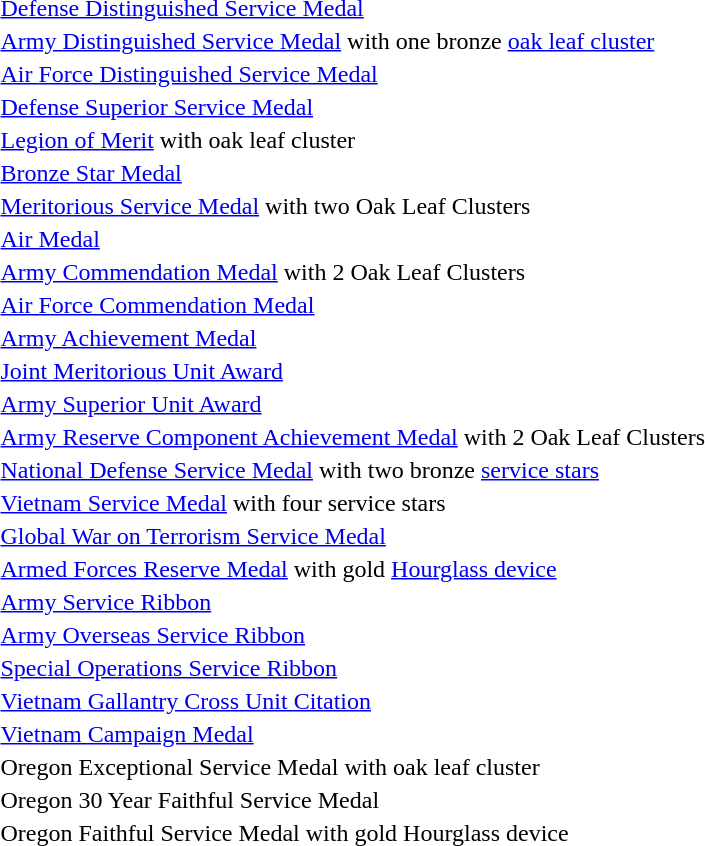<table>
<tr>
<td></td>
<td><a href='#'>Defense Distinguished Service Medal</a></td>
</tr>
<tr>
<td></td>
<td><a href='#'>Army Distinguished Service Medal</a> with one bronze <a href='#'>oak leaf cluster</a></td>
</tr>
<tr>
<td></td>
<td><a href='#'>Air Force Distinguished Service Medal</a></td>
</tr>
<tr>
<td></td>
<td><a href='#'>Defense Superior Service Medal</a></td>
</tr>
<tr>
<td></td>
<td><a href='#'>Legion of Merit</a> with oak leaf cluster</td>
</tr>
<tr>
<td></td>
<td><a href='#'>Bronze Star Medal</a></td>
</tr>
<tr>
<td></td>
<td><a href='#'>Meritorious Service Medal</a> with two Oak Leaf Clusters</td>
</tr>
<tr>
<td></td>
<td><a href='#'>Air Medal</a></td>
</tr>
<tr>
<td></td>
<td><a href='#'>Army Commendation Medal</a> with 2 Oak Leaf Clusters</td>
</tr>
<tr>
<td></td>
<td><a href='#'>Air Force Commendation Medal</a></td>
</tr>
<tr>
<td></td>
<td><a href='#'>Army Achievement Medal</a></td>
</tr>
<tr>
<td></td>
<td><a href='#'>Joint Meritorious Unit Award</a></td>
</tr>
<tr>
<td></td>
<td><a href='#'>Army Superior Unit Award</a></td>
</tr>
<tr>
<td></td>
<td><a href='#'>Army Reserve Component Achievement Medal</a> with 2 Oak Leaf Clusters</td>
</tr>
<tr>
<td></td>
<td><a href='#'>National Defense Service Medal</a> with two bronze <a href='#'>service stars</a></td>
</tr>
<tr>
<td></td>
<td><a href='#'>Vietnam Service Medal</a> with four service stars</td>
</tr>
<tr>
<td></td>
<td><a href='#'>Global War on Terrorism Service Medal</a></td>
</tr>
<tr>
<td><span></span></td>
<td><a href='#'>Armed Forces Reserve Medal</a> with gold <a href='#'>Hourglass device</a></td>
</tr>
<tr>
<td></td>
<td><a href='#'>Army Service Ribbon</a></td>
</tr>
<tr>
<td></td>
<td><a href='#'>Army Overseas Service Ribbon</a></td>
</tr>
<tr>
<td></td>
<td><a href='#'>Special Operations Service Ribbon</a></td>
</tr>
<tr>
<td></td>
<td><a href='#'>Vietnam Gallantry Cross Unit Citation</a></td>
</tr>
<tr>
<td></td>
<td><a href='#'>Vietnam Campaign Medal</a></td>
</tr>
<tr>
<td></td>
<td>Oregon Exceptional Service Medal with oak leaf cluster</td>
</tr>
<tr>
<td></td>
<td>Oregon 30 Year Faithful Service Medal</td>
</tr>
<tr>
<td><span></span></td>
<td>Oregon Faithful Service Medal with gold Hourglass device</td>
</tr>
</table>
